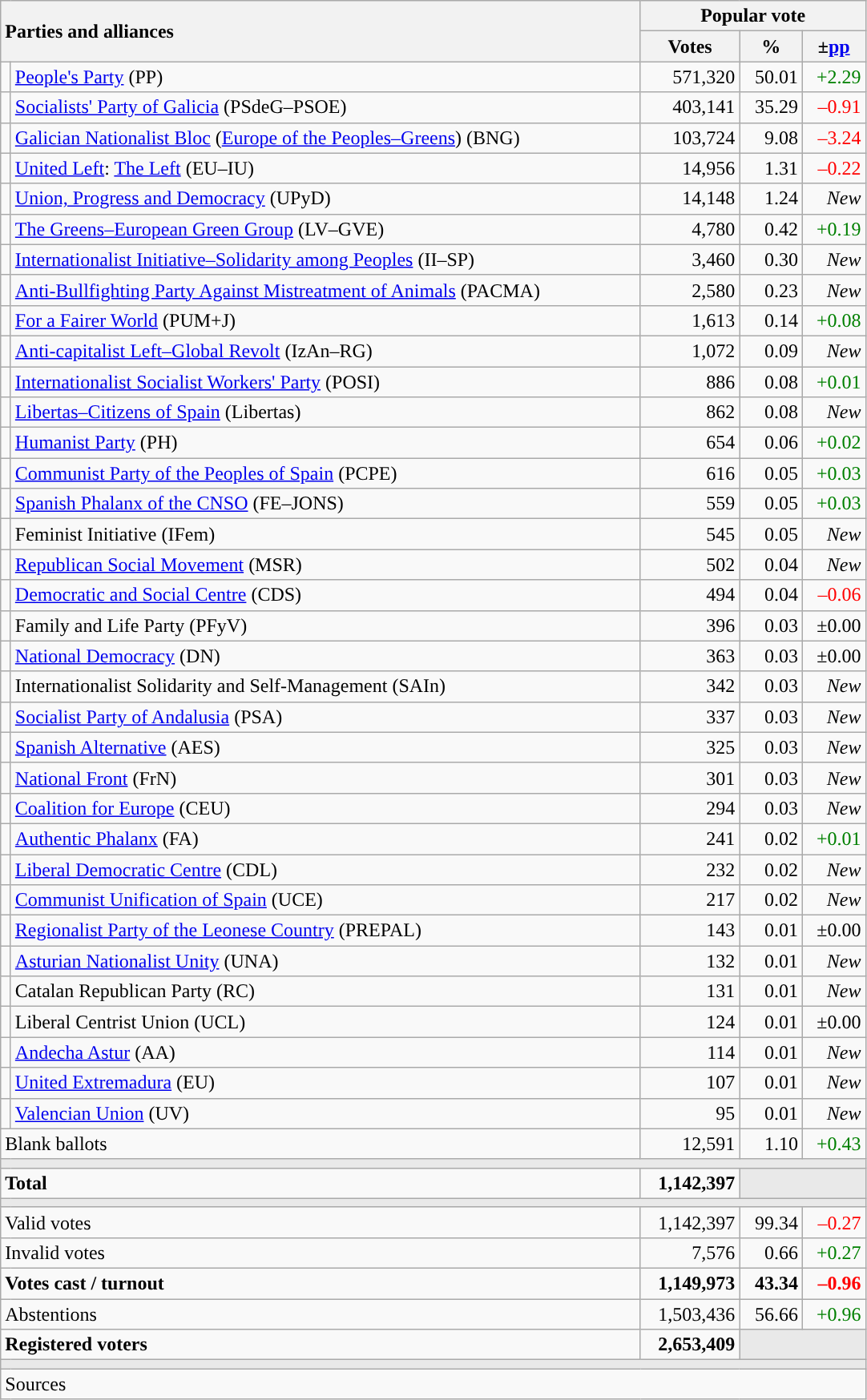<table class="wikitable" style="text-align:right">
<tr>
<th style="text-align:left;" rowspan="2" colspan="2" width="525">Parties and alliances</th>
<th colspan="3">Popular vote</th>
</tr>
<tr>
<th width="75">Votes</th>
<th width="45">%</th>
<th width="45">±<a href='#'>pp</a></th>
</tr>
<tr>
<td width="1" style="color:inherit;background:"></td>
<td align="left"><a href='#'>People's Party</a> (PP)</td>
<td>571,320</td>
<td>50.01</td>
<td style="color:green;">+2.29</td>
</tr>
<tr>
<td style="color:inherit;background:"></td>
<td align="left"><a href='#'>Socialists' Party of Galicia</a> (PSdeG–PSOE)</td>
<td>403,141</td>
<td>35.29</td>
<td style="color:red;">–0.91</td>
</tr>
<tr>
<td style="color:inherit;background:"></td>
<td align="left"><a href='#'>Galician Nationalist Bloc</a> (<a href='#'>Europe of the Peoples–Greens</a>) (BNG)</td>
<td>103,724</td>
<td>9.08</td>
<td style="color:red;">–3.24</td>
</tr>
<tr>
<td style="color:inherit;background:"></td>
<td align="left"><a href='#'>United Left</a>: <a href='#'>The Left</a> (EU–IU)</td>
<td>14,956</td>
<td>1.31</td>
<td style="color:red;">–0.22</td>
</tr>
<tr>
<td style="color:inherit;background:"></td>
<td align="left"><a href='#'>Union, Progress and Democracy</a> (UPyD)</td>
<td>14,148</td>
<td>1.24</td>
<td><em>New</em></td>
</tr>
<tr>
<td style="color:inherit;background:"></td>
<td align="left"><a href='#'>The Greens–European Green Group</a> (LV–GVE)</td>
<td>4,780</td>
<td>0.42</td>
<td style="color:green;">+0.19</td>
</tr>
<tr>
<td style="color:inherit;background:"></td>
<td align="left"><a href='#'>Internationalist Initiative–Solidarity among Peoples</a> (II–SP)</td>
<td>3,460</td>
<td>0.30</td>
<td><em>New</em></td>
</tr>
<tr>
<td style="color:inherit;background:"></td>
<td align="left"><a href='#'>Anti-Bullfighting Party Against Mistreatment of Animals</a> (PACMA)</td>
<td>2,580</td>
<td>0.23</td>
<td><em>New</em></td>
</tr>
<tr>
<td style="color:inherit;background:"></td>
<td align="left"><a href='#'>For a Fairer World</a> (PUM+J)</td>
<td>1,613</td>
<td>0.14</td>
<td style="color:green;">+0.08</td>
</tr>
<tr>
<td style="color:inherit;background:"></td>
<td align="left"><a href='#'>Anti-capitalist Left–Global Revolt</a> (IzAn–RG)</td>
<td>1,072</td>
<td>0.09</td>
<td><em>New</em></td>
</tr>
<tr>
<td style="color:inherit;background:"></td>
<td align="left"><a href='#'>Internationalist Socialist Workers' Party</a> (POSI)</td>
<td>886</td>
<td>0.08</td>
<td style="color:green;">+0.01</td>
</tr>
<tr>
<td style="color:inherit;background:"></td>
<td align="left"><a href='#'>Libertas–Citizens of Spain</a> (Libertas)</td>
<td>862</td>
<td>0.08</td>
<td><em>New</em></td>
</tr>
<tr>
<td style="color:inherit;background:"></td>
<td align="left"><a href='#'>Humanist Party</a> (PH)</td>
<td>654</td>
<td>0.06</td>
<td style="color:green;">+0.02</td>
</tr>
<tr>
<td style="color:inherit;background:"></td>
<td align="left"><a href='#'>Communist Party of the Peoples of Spain</a> (PCPE)</td>
<td>616</td>
<td>0.05</td>
<td style="color:green;">+0.03</td>
</tr>
<tr>
<td style="color:inherit;background:"></td>
<td align="left"><a href='#'>Spanish Phalanx of the CNSO</a> (FE–JONS)</td>
<td>559</td>
<td>0.05</td>
<td style="color:green;">+0.03</td>
</tr>
<tr>
<td style="color:inherit;background:"></td>
<td align="left">Feminist Initiative (IFem)</td>
<td>545</td>
<td>0.05</td>
<td><em>New</em></td>
</tr>
<tr>
<td style="color:inherit;background:"></td>
<td align="left"><a href='#'>Republican Social Movement</a> (MSR)</td>
<td>502</td>
<td>0.04</td>
<td><em>New</em></td>
</tr>
<tr>
<td style="color:inherit;background:"></td>
<td align="left"><a href='#'>Democratic and Social Centre</a> (CDS)</td>
<td>494</td>
<td>0.04</td>
<td style="color:red;">–0.06</td>
</tr>
<tr>
<td style="color:inherit;background:"></td>
<td align="left">Family and Life Party (PFyV)</td>
<td>396</td>
<td>0.03</td>
<td>±0.00</td>
</tr>
<tr>
<td style="color:inherit;background:"></td>
<td align="left"><a href='#'>National Democracy</a> (DN)</td>
<td>363</td>
<td>0.03</td>
<td>±0.00</td>
</tr>
<tr>
<td style="color:inherit;background:"></td>
<td align="left">Internationalist Solidarity and Self-Management (SAIn)</td>
<td>342</td>
<td>0.03</td>
<td><em>New</em></td>
</tr>
<tr>
<td style="color:inherit;background:"></td>
<td align="left"><a href='#'>Socialist Party of Andalusia</a> (PSA)</td>
<td>337</td>
<td>0.03</td>
<td><em>New</em></td>
</tr>
<tr>
<td style="color:inherit;background:"></td>
<td align="left"><a href='#'>Spanish Alternative</a> (AES)</td>
<td>325</td>
<td>0.03</td>
<td><em>New</em></td>
</tr>
<tr>
<td style="color:inherit;background:"></td>
<td align="left"><a href='#'>National Front</a> (FrN)</td>
<td>301</td>
<td>0.03</td>
<td><em>New</em></td>
</tr>
<tr>
<td style="color:inherit;background:"></td>
<td align="left"><a href='#'>Coalition for Europe</a> (CEU)</td>
<td>294</td>
<td>0.03</td>
<td><em>New</em></td>
</tr>
<tr>
<td style="color:inherit;background:"></td>
<td align="left"><a href='#'>Authentic Phalanx</a> (FA)</td>
<td>241</td>
<td>0.02</td>
<td style="color:green;">+0.01</td>
</tr>
<tr>
<td style="color:inherit;background:"></td>
<td align="left"><a href='#'>Liberal Democratic Centre</a> (CDL)</td>
<td>232</td>
<td>0.02</td>
<td><em>New</em></td>
</tr>
<tr>
<td style="color:inherit;background:"></td>
<td align="left"><a href='#'>Communist Unification of Spain</a> (UCE)</td>
<td>217</td>
<td>0.02</td>
<td><em>New</em></td>
</tr>
<tr>
<td style="color:inherit;background:"></td>
<td align="left"><a href='#'>Regionalist Party of the Leonese Country</a> (PREPAL)</td>
<td>143</td>
<td>0.01</td>
<td>±0.00</td>
</tr>
<tr>
<td style="color:inherit;background:"></td>
<td align="left"><a href='#'>Asturian Nationalist Unity</a> (UNA)</td>
<td>132</td>
<td>0.01</td>
<td><em>New</em></td>
</tr>
<tr>
<td style="color:inherit;background:"></td>
<td align="left">Catalan Republican Party (RC)</td>
<td>131</td>
<td>0.01</td>
<td><em>New</em></td>
</tr>
<tr>
<td style="color:inherit;background:"></td>
<td align="left">Liberal Centrist Union (UCL)</td>
<td>124</td>
<td>0.01</td>
<td>±0.00</td>
</tr>
<tr>
<td style="color:inherit;background:"></td>
<td align="left"><a href='#'>Andecha Astur</a> (AA)</td>
<td>114</td>
<td>0.01</td>
<td><em>New</em></td>
</tr>
<tr>
<td style="color:inherit;background:"></td>
<td align="left"><a href='#'>United Extremadura</a> (EU)</td>
<td>107</td>
<td>0.01</td>
<td><em>New</em></td>
</tr>
<tr>
<td style="color:inherit;background:"></td>
<td align="left"><a href='#'>Valencian Union</a> (UV)</td>
<td>95</td>
<td>0.01</td>
<td><em>New</em></td>
</tr>
<tr>
<td align="left" colspan="2">Blank ballots</td>
<td>12,591</td>
<td>1.10</td>
<td style="color:green;">+0.43</td>
</tr>
<tr>
<td colspan="5" bgcolor="#E9E9E9"></td>
</tr>
<tr style="font-weight:bold;">
<td align="left" colspan="2">Total</td>
<td>1,142,397</td>
<td bgcolor="#E9E9E9" colspan="2"></td>
</tr>
<tr>
<td colspan="5" bgcolor="#E9E9E9"></td>
</tr>
<tr>
<td align="left" colspan="2">Valid votes</td>
<td>1,142,397</td>
<td>99.34</td>
<td style="color:red;">–0.27</td>
</tr>
<tr>
<td align="left" colspan="2">Invalid votes</td>
<td>7,576</td>
<td>0.66</td>
<td style="color:green;">+0.27</td>
</tr>
<tr style="font-weight:bold;">
<td align="left" colspan="2">Votes cast / turnout</td>
<td>1,149,973</td>
<td>43.34</td>
<td style="color:red;">–0.96</td>
</tr>
<tr>
<td align="left" colspan="2">Abstentions</td>
<td>1,503,436</td>
<td>56.66</td>
<td style="color:green;">+0.96</td>
</tr>
<tr style="font-weight:bold;">
<td align="left" colspan="2">Registered voters</td>
<td>2,653,409</td>
<td bgcolor="#E9E9E9" colspan="2"></td>
</tr>
<tr>
<td colspan="5" bgcolor="#E9E9E9"></td>
</tr>
<tr>
<td align="left" colspan="5">Sources</td>
</tr>
</table>
